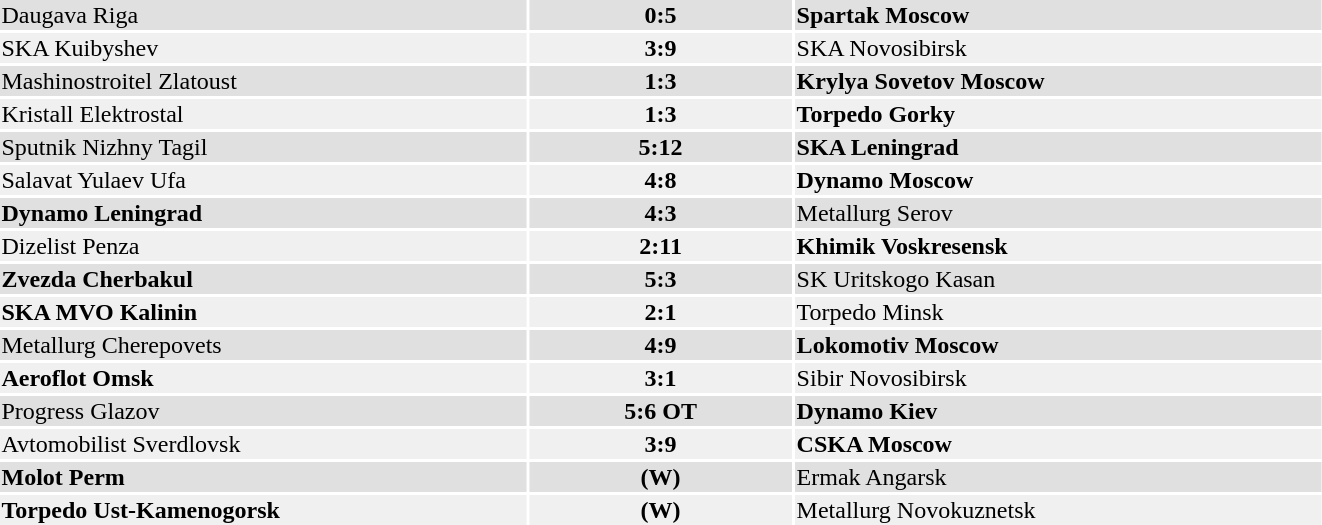<table width="70%">
<tr bgcolor="#e0e0e0">
<td style="width:40%;">Daugava Riga</td>
<td style="width:20%;" align="center"><strong>0:5</strong></td>
<td style="width:40%;"><strong>Spartak Moscow</strong></td>
</tr>
<tr bgcolor="#f0f0f0">
<td>SKA Kuibyshev</td>
<td align="center"><strong>3:9</strong></td>
<td>SKA Novosibirsk</td>
</tr>
<tr bgcolor="#e0e0e0">
<td>Mashinostroitel Zlatoust</td>
<td align="center"><strong>1:3</strong></td>
<td><strong>Krylya Sovetov Moscow</strong></td>
</tr>
<tr bgcolor="#f0f0f0">
<td>Kristall Elektrostal</td>
<td align="center"><strong>1:3</strong></td>
<td><strong>Torpedo Gorky</strong></td>
</tr>
<tr bgcolor="#e0e0e0">
<td>Sputnik Nizhny Tagil</td>
<td align="center"><strong>5:12</strong></td>
<td><strong>SKA Leningrad</strong></td>
</tr>
<tr bgcolor="#f0f0f0">
<td>Salavat Yulaev Ufa</td>
<td align="center"><strong>4:8</strong></td>
<td><strong>Dynamo Moscow</strong></td>
</tr>
<tr bgcolor="#e0e0e0">
<td><strong>Dynamo Leningrad</strong></td>
<td align="center"><strong>4:3</strong></td>
<td>Metallurg Serov</td>
</tr>
<tr bgcolor="#f0f0f0">
<td>Dizelist Penza</td>
<td align="center"><strong>2:11</strong></td>
<td><strong>Khimik Voskresensk</strong></td>
</tr>
<tr bgcolor="#e0e0e0">
<td><strong>Zvezda Cherbakul</strong></td>
<td align="center"><strong>5:3</strong></td>
<td>SK Uritskogo Kasan</td>
</tr>
<tr bgcolor="#f0f0f0">
<td><strong>SKA MVO Kalinin</strong></td>
<td align="center"><strong>2:1</strong></td>
<td>Torpedo Minsk</td>
</tr>
<tr bgcolor="#e0e0e0">
<td>Metallurg Cherepovets</td>
<td align="center"><strong>4:9</strong></td>
<td><strong>Lokomotiv Moscow</strong></td>
</tr>
<tr bgcolor="#f0f0f0">
<td><strong>Aeroflot Omsk</strong></td>
<td align="center"><strong>3:1</strong></td>
<td>Sibir Novosibirsk</td>
</tr>
<tr bgcolor="#e0e0e0">
<td>Progress Glazov</td>
<td align="center"><strong>5:6 OT</strong></td>
<td><strong>Dynamo Kiev</strong></td>
</tr>
<tr bgcolor="#f0f0f0">
<td>Avtomobilist Sverdlovsk</td>
<td align="center"><strong>3:9</strong></td>
<td><strong>CSKA Moscow</strong></td>
</tr>
<tr bgcolor="#e0e0e0">
<td><strong>Molot Perm</strong></td>
<td align="center"><strong>(W)</strong></td>
<td>Ermak Angarsk</td>
</tr>
<tr bgcolor="#f0f0f0">
<td><strong>Torpedo Ust-Kamenogorsk</strong></td>
<td align="center"><strong>(W)</strong></td>
<td>Metallurg Novokuznetsk</td>
</tr>
</table>
